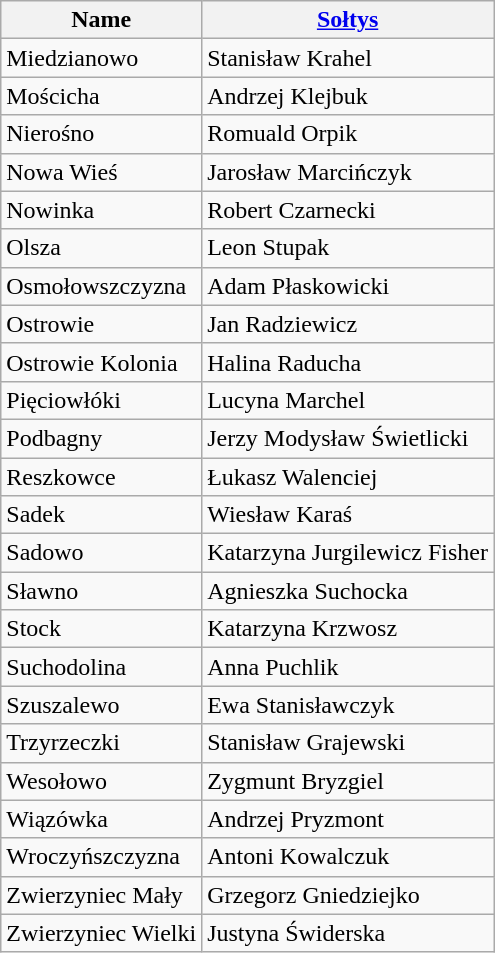<table class=wikitable>
<tr>
<th>Name</th>
<th><a href='#'>Sołtys</a></th>
</tr>
<tr>
<td>Miedzianowo</td>
<td>Stanisław Krahel</td>
</tr>
<tr>
<td>Mościcha</td>
<td>Andrzej Klejbuk</td>
</tr>
<tr>
<td>Nierośno</td>
<td>Romuald Orpik</td>
</tr>
<tr>
<td>Nowa Wieś</td>
<td>Jarosław Marcińczyk</td>
</tr>
<tr>
<td>Nowinka</td>
<td>Robert Czarnecki</td>
</tr>
<tr>
<td>Olsza</td>
<td>Leon Stupak</td>
</tr>
<tr>
<td>Osmołowszczyzna</td>
<td>Adam Płaskowicki</td>
</tr>
<tr>
<td>Ostrowie</td>
<td>Jan Radziewicz</td>
</tr>
<tr>
<td>Ostrowie Kolonia</td>
<td>Halina Raducha</td>
</tr>
<tr>
<td>Pięciowłóki</td>
<td>Lucyna Marchel</td>
</tr>
<tr>
<td>Podbagny</td>
<td>Jerzy Modysław Świetlicki</td>
</tr>
<tr>
<td>Reszkowce</td>
<td>Łukasz Walenciej</td>
</tr>
<tr>
<td>Sadek</td>
<td>Wiesław Karaś</td>
</tr>
<tr>
<td>Sadowo</td>
<td>Katarzyna Jurgilewicz Fisher</td>
</tr>
<tr>
<td>Sławno</td>
<td>Agnieszka Suchocka</td>
</tr>
<tr>
<td>Stock</td>
<td>Katarzyna Krzwosz</td>
</tr>
<tr>
<td>Suchodolina</td>
<td>Anna Puchlik</td>
</tr>
<tr>
<td>Szuszalewo</td>
<td>Ewa Stanisławczyk</td>
</tr>
<tr>
<td>Trzyrzeczki</td>
<td>Stanisław Grajewski</td>
</tr>
<tr>
<td>Wesołowo</td>
<td>Zygmunt Bryzgiel</td>
</tr>
<tr>
<td>Wiązówka</td>
<td>Andrzej Pryzmont</td>
</tr>
<tr>
<td>Wroczyńszczyzna</td>
<td>Antoni Kowalczuk</td>
</tr>
<tr>
<td>Zwierzyniec Mały</td>
<td>Grzegorz Gniedziejko</td>
</tr>
<tr>
<td>Zwierzyniec Wielki</td>
<td>Justyna Świderska</td>
</tr>
</table>
